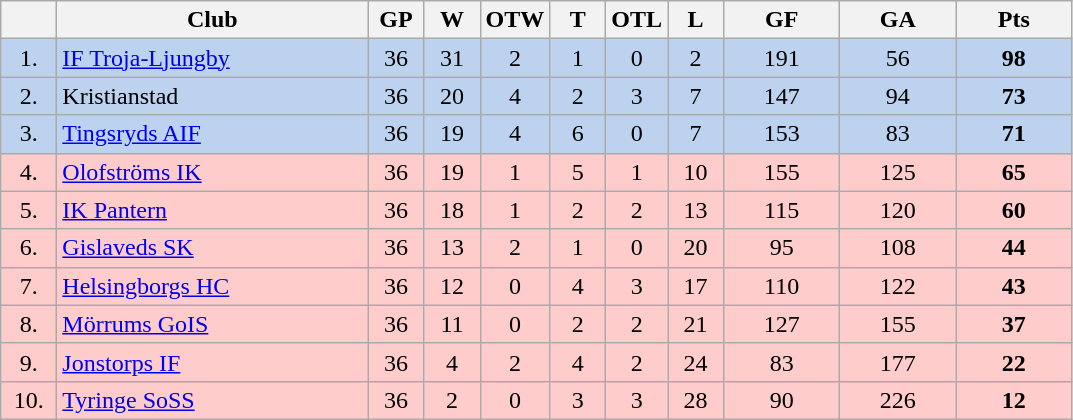<table class="wikitable">
<tr>
<th width="30"></th>
<th width="200">Club</th>
<th width="30">GP</th>
<th width="30">W</th>
<th width="30">OTW</th>
<th width="30">T</th>
<th width="30">OTL</th>
<th width="30">L</th>
<th width="70">GF</th>
<th width="70">GA</th>
<th width="70">Pts</th>
</tr>
<tr bgcolor="#BCD2EE" align="center">
<td>1.</td>
<td align="left"><a href='#'>IF Troja-Ljungby</a></td>
<td>36</td>
<td>31</td>
<td>2</td>
<td>1</td>
<td>0</td>
<td>2</td>
<td>191</td>
<td>56</td>
<td><strong>98</strong></td>
</tr>
<tr bgcolor="#BCD2EE" align="center">
<td>2.</td>
<td align="left">Kristianstad</td>
<td>36</td>
<td>20</td>
<td>4</td>
<td>2</td>
<td>3</td>
<td>7</td>
<td>147</td>
<td>94</td>
<td><strong>73</strong></td>
</tr>
<tr bgcolor="#BCD2EE" align="center">
<td>3.</td>
<td align="left"><a href='#'>Tingsryds AIF</a></td>
<td>36</td>
<td>19</td>
<td>4</td>
<td>6</td>
<td>0</td>
<td>7</td>
<td>153</td>
<td>83</td>
<td><strong>71</strong></td>
</tr>
<tr bgcolor="#FFCCCC" align="center">
<td>4.</td>
<td align="left"><a href='#'>Olofströms IK</a></td>
<td>36</td>
<td>19</td>
<td>1</td>
<td>5</td>
<td>1</td>
<td>10</td>
<td>155</td>
<td>125</td>
<td><strong>65</strong></td>
</tr>
<tr bgcolor="#FFCCCC" align="center">
<td>5.</td>
<td align="left"><a href='#'>IK Pantern</a></td>
<td>36</td>
<td>18</td>
<td>1</td>
<td>2</td>
<td>2</td>
<td>13</td>
<td>115</td>
<td>120</td>
<td><strong>60</strong></td>
</tr>
<tr bgcolor="#FFCCCC" align="center">
<td>6.</td>
<td align="left"><a href='#'>Gislaveds SK</a></td>
<td>36</td>
<td>13</td>
<td>2</td>
<td>1</td>
<td>0</td>
<td>20</td>
<td>95</td>
<td>108</td>
<td><strong>44</strong></td>
</tr>
<tr bgcolor="#FFCCCC" align="center">
<td>7.</td>
<td align="left"><a href='#'>Helsingborgs HC</a></td>
<td>36</td>
<td>12</td>
<td>0</td>
<td>4</td>
<td>3</td>
<td>17</td>
<td>110</td>
<td>122</td>
<td><strong>43</strong></td>
</tr>
<tr bgcolor="#FFCCCC" align="center">
<td>8.</td>
<td align="left"><a href='#'>Mörrums GoIS</a></td>
<td>36</td>
<td>11</td>
<td>0</td>
<td>2</td>
<td>2</td>
<td>21</td>
<td>127</td>
<td>155</td>
<td><strong>37</strong></td>
</tr>
<tr bgcolor="#FFCCCC" align="center">
<td>9.</td>
<td align="left"><a href='#'>Jonstorps IF</a></td>
<td>36</td>
<td>4</td>
<td>2</td>
<td>4</td>
<td>2</td>
<td>24</td>
<td>83</td>
<td>177</td>
<td><strong>22</strong></td>
</tr>
<tr bgcolor="#FFCCCC" align="center">
<td>10.</td>
<td align="left"><a href='#'>Tyringe SoSS</a></td>
<td>36</td>
<td>2</td>
<td>0</td>
<td>3</td>
<td>3</td>
<td>28</td>
<td>90</td>
<td>226</td>
<td><strong>12</strong></td>
</tr>
</table>
